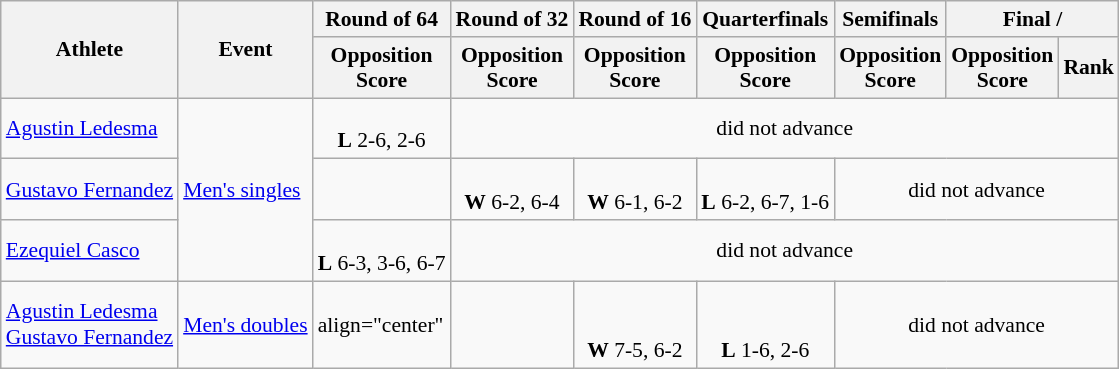<table class=wikitable style="font-size:90%">
<tr>
<th rowspan="2">Athlete</th>
<th rowspan="2">Event</th>
<th>Round of 64</th>
<th>Round of 32</th>
<th>Round of 16</th>
<th>Quarterfinals</th>
<th>Semifinals</th>
<th colspan="2">Final / </th>
</tr>
<tr>
<th>Opposition<br>Score</th>
<th>Opposition<br>Score</th>
<th>Opposition<br>Score</th>
<th>Opposition<br>Score</th>
<th>Opposition<br>Score</th>
<th>Opposition<br>Score</th>
<th>Rank</th>
</tr>
<tr>
<td><a href='#'>Agustin Ledesma</a></td>
<td rowspan="3"><a href='#'>Men's singles</a></td>
<td align="center"><br> <strong>L</strong>  2-6, 2-6</td>
<td align="center" colspan=6>did not advance</td>
</tr>
<tr>
<td><a href='#'>Gustavo Fernandez</a></td>
<td></td>
<td align="center"><br> <strong>W</strong> 6-2, 6-4</td>
<td align="center"><br><strong>W</strong> 6-1, 6-2</td>
<td align="center"><br><strong>L</strong> 6-2, 6-7, 1-6</td>
<td align="center" colspan=3>did not advance</td>
</tr>
<tr>
<td><a href='#'>Ezequiel Casco</a></td>
<td align="center"><br> <strong>L</strong>  6-3, 3-6, 6-7</td>
<td align="center" colspan=6>did not advance</td>
</tr>
<tr>
<td><a href='#'>Agustin Ledesma</a><br><a href='#'>Gustavo Fernandez</a></td>
<td><a href='#'>Men's doubles</a></td>
<td>align="center" </td>
<td></td>
<td align="center"><br><br> <strong>W</strong> 7-5, 6-2</td>
<td align="center"><br><br><strong>L</strong> 1-6, 2-6</td>
<td align="center" colspan=3>did not advance</td>
</tr>
</table>
